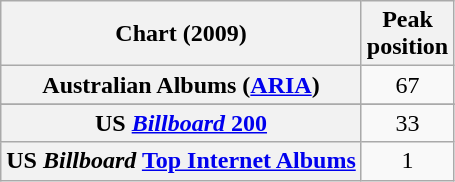<table class="wikitable sortable plainrowheaders">
<tr>
<th>Chart (2009)</th>
<th>Peak<br>position</th>
</tr>
<tr>
<th scope="row">Australian Albums (<a href='#'>ARIA</a>)</th>
<td align="center">67</td>
</tr>
<tr>
</tr>
<tr>
</tr>
<tr>
</tr>
<tr>
</tr>
<tr>
</tr>
<tr>
</tr>
<tr>
</tr>
<tr>
</tr>
<tr>
</tr>
<tr>
</tr>
<tr>
</tr>
<tr>
<th scope="row">US <a href='#'><em>Billboard</em> 200</a></th>
<td align="center">33</td>
</tr>
<tr>
<th scope="row">US <em>Billboard</em> <a href='#'>Top Internet Albums</a></th>
<td align="center">1</td>
</tr>
</table>
